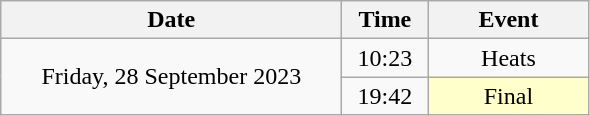<table class = "wikitable" style="text-align:center;">
<tr>
<th width=220>Date</th>
<th width=50>Time</th>
<th width=100>Event</th>
</tr>
<tr>
<td rowspan=2>Friday, 28 September 2023</td>
<td>10:23</td>
<td>Heats</td>
</tr>
<tr>
<td>19:42</td>
<td bgcolor=ffffcc>Final</td>
</tr>
</table>
